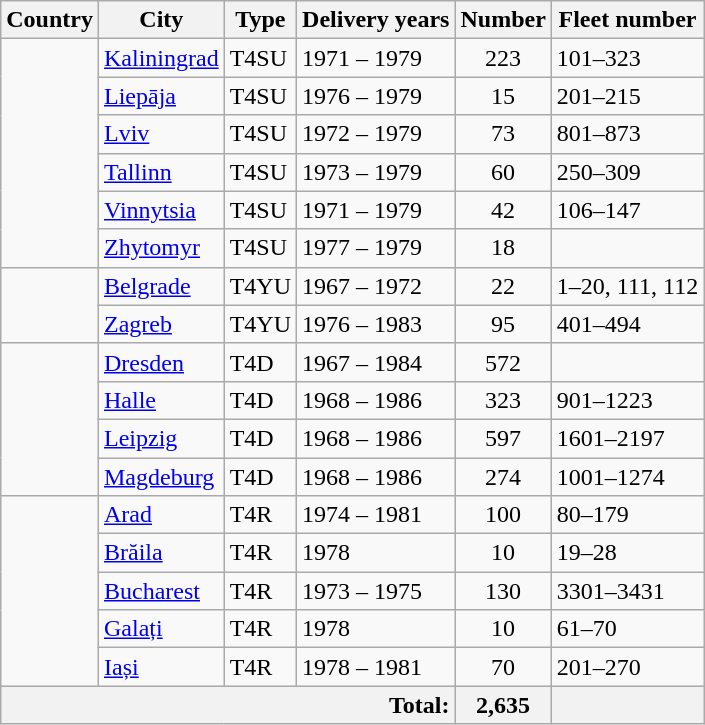<table class="wikitable">
<tr>
<th>Country</th>
<th>City</th>
<th>Type</th>
<th>Delivery years</th>
<th>Number</th>
<th>Fleet number</th>
</tr>
<tr>
<td rowspan=6></td>
<td><a href='#'>Kaliningrad</a></td>
<td>T4SU</td>
<td>1971 – 1979</td>
<td style="text-align:center">223</td>
<td>101–323</td>
</tr>
<tr>
<td><a href='#'>Liepāja</a></td>
<td>T4SU</td>
<td>1976 – 1979</td>
<td style="text-align:center">15</td>
<td>201–215</td>
</tr>
<tr>
<td><a href='#'>Lviv</a></td>
<td>T4SU</td>
<td>1972 – 1979</td>
<td style="text-align:center">73</td>
<td>801–873</td>
</tr>
<tr>
<td><a href='#'>Tallinn</a></td>
<td>T4SU</td>
<td>1973 – 1979</td>
<td style="text-align:center">60</td>
<td>250–309</td>
</tr>
<tr>
<td><a href='#'>Vinnytsia</a></td>
<td>T4SU</td>
<td>1971 – 1979</td>
<td style="text-align:center">42</td>
<td>106–147</td>
</tr>
<tr>
<td><a href='#'>Zhytomyr</a></td>
<td>T4SU</td>
<td>1977 – 1979</td>
<td style="text-align:center">18</td>
<td></td>
</tr>
<tr>
<td rowspan=2></td>
<td><a href='#'>Belgrade</a></td>
<td>T4YU</td>
<td>1967 – 1972</td>
<td style="text-align:center">22</td>
<td>1–20, 111, 112</td>
</tr>
<tr>
<td><a href='#'>Zagreb</a></td>
<td>T4YU</td>
<td>1976 – 1983</td>
<td style="text-align:center">95</td>
<td>401–494</td>
</tr>
<tr>
<td rowspan="4"></td>
<td><a href='#'>Dresden</a></td>
<td>T4D</td>
<td>1967 – 1984</td>
<td style="text-align:center">572</td>
<td></td>
</tr>
<tr>
<td><a href='#'>Halle</a></td>
<td>T4D</td>
<td>1968 – 1986</td>
<td style="text-align:center">323</td>
<td>901–1223</td>
</tr>
<tr>
<td><a href='#'>Leipzig</a></td>
<td>T4D</td>
<td>1968 – 1986</td>
<td style="text-align:center">597</td>
<td>1601–2197</td>
</tr>
<tr>
<td><a href='#'>Magdeburg</a></td>
<td>T4D</td>
<td>1968 – 1986</td>
<td style="text-align:center">274</td>
<td>1001–1274</td>
</tr>
<tr>
<td rowspan="5"></td>
<td><a href='#'>Arad</a></td>
<td>T4R</td>
<td>1974 – 1981</td>
<td style="text-align:center">100</td>
<td>80–179</td>
</tr>
<tr>
<td><a href='#'>Brăila</a></td>
<td>T4R</td>
<td>1978</td>
<td style="text-align:center">10</td>
<td>19–28</td>
</tr>
<tr>
<td><a href='#'>Bucharest</a></td>
<td>T4R</td>
<td>1973 – 1975</td>
<td style="text-align:center">130</td>
<td>3301–3431</td>
</tr>
<tr>
<td><a href='#'>Galați</a></td>
<td>T4R</td>
<td>1978</td>
<td style="text-align:center">10</td>
<td>61–70</td>
</tr>
<tr>
<td><a href='#'>Iași</a></td>
<td>T4R</td>
<td>1978 – 1981</td>
<td style="text-align:center">70</td>
<td>201–270</td>
</tr>
<tr>
<th colspan=4 style="text-align:right">Total:</th>
<th>2,635</th>
<th></th>
</tr>
</table>
